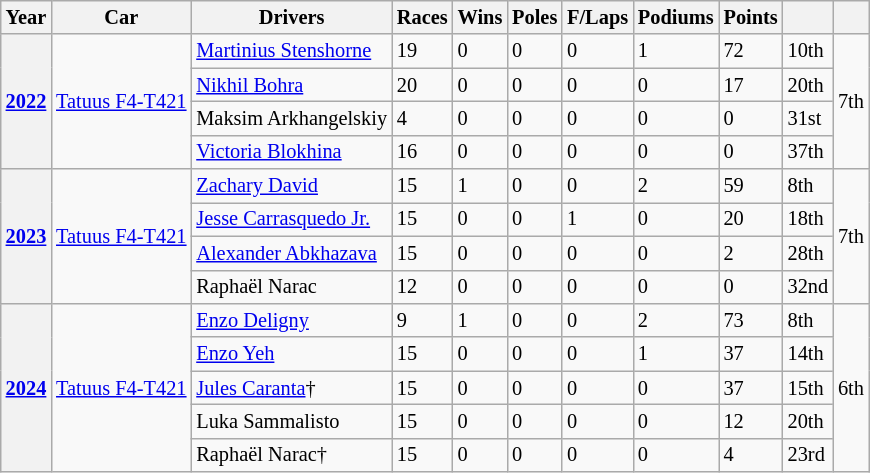<table class="wikitable" style="font-size:85%">
<tr>
<th>Year</th>
<th>Car</th>
<th>Drivers</th>
<th>Races</th>
<th>Wins</th>
<th>Poles</th>
<th>F/Laps</th>
<th>Podiums</th>
<th>Points</th>
<th></th>
<th></th>
</tr>
<tr>
<th rowspan="4"><a href='#'>2022</a></th>
<td rowspan="4"><a href='#'>Tatuus F4-T421</a></td>
<td> <a href='#'>Martinius Stenshorne</a></td>
<td>19</td>
<td>0</td>
<td>0</td>
<td>0</td>
<td>1</td>
<td>72</td>
<td>10th</td>
<td rowspan="4">7th</td>
</tr>
<tr>
<td> <a href='#'>Nikhil Bohra</a></td>
<td>20</td>
<td>0</td>
<td>0</td>
<td>0</td>
<td>0</td>
<td>17</td>
<td>20th</td>
</tr>
<tr>
<td> Maksim Arkhangelskiy</td>
<td>4</td>
<td>0</td>
<td>0</td>
<td>0</td>
<td>0</td>
<td>0</td>
<td>31st</td>
</tr>
<tr>
<td> <a href='#'>Victoria Blokhina</a></td>
<td>16</td>
<td>0</td>
<td>0</td>
<td>0</td>
<td>0</td>
<td>0</td>
<td>37th</td>
</tr>
<tr>
<th rowspan="4"><a href='#'>2023</a></th>
<td rowspan="4"><a href='#'>Tatuus F4-T421</a></td>
<td> <a href='#'>Zachary David</a></td>
<td>15</td>
<td>1</td>
<td>0</td>
<td>0</td>
<td>2</td>
<td>59</td>
<td>8th</td>
<td rowspan="4">7th</td>
</tr>
<tr>
<td> <a href='#'>Jesse Carrasquedo Jr.</a></td>
<td>15</td>
<td>0</td>
<td>0</td>
<td>1</td>
<td>0</td>
<td>20</td>
<td>18th</td>
</tr>
<tr>
<td> <a href='#'>Alexander Abkhazava</a></td>
<td>15</td>
<td>0</td>
<td>0</td>
<td>0</td>
<td>0</td>
<td>2</td>
<td>28th</td>
</tr>
<tr>
<td> Raphaël Narac</td>
<td>12</td>
<td>0</td>
<td>0</td>
<td>0</td>
<td>0</td>
<td>0</td>
<td>32nd</td>
</tr>
<tr>
<th rowspan="5"><a href='#'>2024</a></th>
<td rowspan="5"><a href='#'>Tatuus F4-T421</a></td>
<td> <a href='#'>Enzo Deligny</a></td>
<td>9</td>
<td>1</td>
<td>0</td>
<td>0</td>
<td>2</td>
<td>73</td>
<td>8th</td>
<td rowspan="5">6th</td>
</tr>
<tr>
<td> <a href='#'>Enzo Yeh</a></td>
<td>15</td>
<td>0</td>
<td>0</td>
<td>0</td>
<td>1</td>
<td>37</td>
<td>14th</td>
</tr>
<tr>
<td> <a href='#'>Jules Caranta</a>†</td>
<td>15</td>
<td>0</td>
<td>0</td>
<td>0</td>
<td>0</td>
<td>37</td>
<td>15th</td>
</tr>
<tr>
<td> Luka Sammalisto</td>
<td>15</td>
<td>0</td>
<td>0</td>
<td>0</td>
<td>0</td>
<td>12</td>
<td>20th</td>
</tr>
<tr>
<td> Raphaël Narac†</td>
<td>15</td>
<td>0</td>
<td>0</td>
<td>0</td>
<td>0</td>
<td>4</td>
<td>23rd</td>
</tr>
</table>
